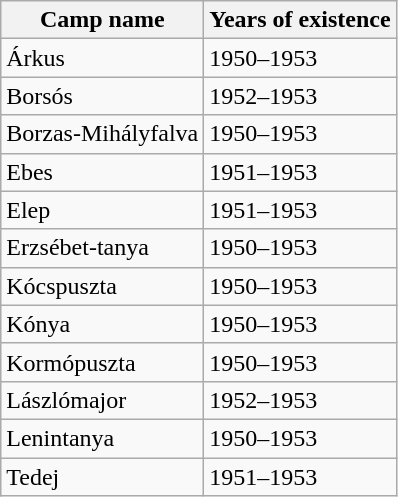<table class="wikitable">
<tr>
<th>Camp name</th>
<th>Years of existence</th>
</tr>
<tr>
<td>Árkus</td>
<td>1950–1953</td>
</tr>
<tr>
<td>Borsós</td>
<td>1952–1953</td>
</tr>
<tr>
<td>Borzas-Mihályfalva</td>
<td>1950–1953</td>
</tr>
<tr>
<td>Ebes</td>
<td>1951–1953</td>
</tr>
<tr>
<td>Elep</td>
<td>1951–1953</td>
</tr>
<tr>
<td>Erzsébet-tanya</td>
<td>1950–1953</td>
</tr>
<tr>
<td>Kócspuszta</td>
<td>1950–1953</td>
</tr>
<tr>
<td>Kónya</td>
<td>1950–1953</td>
</tr>
<tr>
<td>Kormópuszta</td>
<td>1950–1953</td>
</tr>
<tr>
<td>Lászlómajor</td>
<td>1952–1953</td>
</tr>
<tr>
<td>Lenintanya</td>
<td>1950–1953</td>
</tr>
<tr>
<td>Tedej</td>
<td>1951–1953</td>
</tr>
</table>
